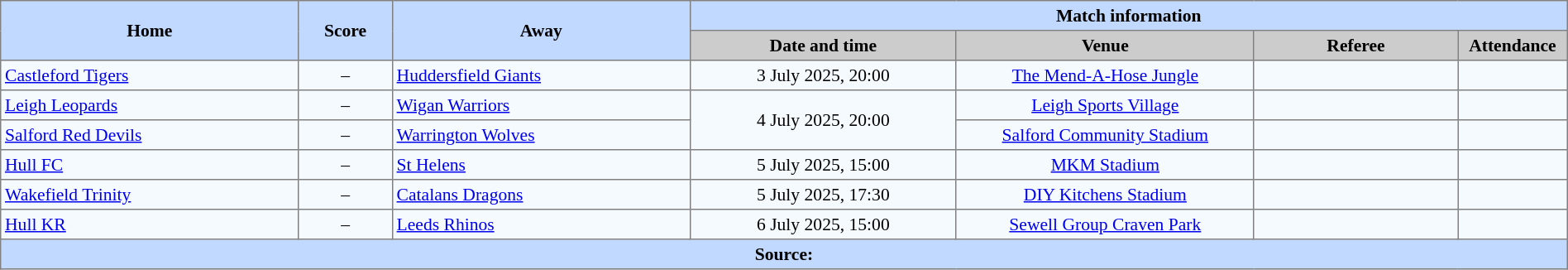<table border=1 style="border-collapse:collapse; font-size:90%; text-align:center;" cellpadding=3 cellspacing=0 width=100%>
<tr style="background:#C1D8ff;">
<th scope="col" rowspan=2 width=19%>Home</th>
<th scope="col" rowspan=2 width=6%>Score</th>
<th scope="col" rowspan=2 width=19%>Away</th>
<th colspan=4>Match information</th>
</tr>
<tr style="background:#CCCCCC;">
<th scope="col" width=17%>Date and time</th>
<th scope="col" width=19%>Venue</th>
<th scope="col" width=13%>Referee</th>
<th scope="col" width=7%>Attendance</th>
</tr>
<tr style="background:#F5FAFF;">
<td style="text-align:left;"> <a href='#'>Castleford Tigers</a></td>
<td>–</td>
<td style="text-align:left;"> <a href='#'>Huddersfield Giants</a></td>
<td>3 July 2025, 20:00</td>
<td><a href='#'>The Mend-A-Hose Jungle</a></td>
<td></td>
<td></td>
</tr>
<tr style="background:#F5FAFF;">
<td style="text-align:left;"> <a href='#'>Leigh Leopards</a></td>
<td>–</td>
<td style="text-align:left;"> <a href='#'>Wigan Warriors</a></td>
<td Rowspan=2>4 July 2025, 20:00</td>
<td><a href='#'>Leigh Sports Village</a></td>
<td></td>
<td></td>
</tr>
<tr style="background:#F5FAFF;">
<td style="text-align:left;"> <a href='#'>Salford Red Devils</a></td>
<td>–</td>
<td style="text-align:left;"> <a href='#'>Warrington Wolves</a></td>
<td><a href='#'>Salford Community Stadium</a></td>
<td></td>
<td></td>
</tr>
<tr style="background:#F5FAFF;">
<td style="text-align:left;"> <a href='#'>Hull FC</a></td>
<td>–</td>
<td style="text-align:left;"> <a href='#'>St Helens</a></td>
<td>5 July 2025, 15:00</td>
<td><a href='#'>MKM Stadium</a></td>
<td></td>
<td></td>
</tr>
<tr style="background:#F5FAFF;">
<td style="text-align:left;"> <a href='#'>Wakefield Trinity</a></td>
<td>–</td>
<td style="text-align:left;"> <a href='#'>Catalans Dragons</a></td>
<td>5 July 2025, 17:30</td>
<td><a href='#'>DIY Kitchens Stadium</a></td>
<td></td>
<td></td>
</tr>
<tr style="background:#F5FAFF;">
<td style="text-align:left;"> <a href='#'>Hull KR</a></td>
<td>–</td>
<td style="text-align:left;"> <a href='#'>Leeds Rhinos</a></td>
<td>6 July 2025, 15:00</td>
<td><a href='#'>Sewell Group Craven Park</a></td>
<td></td>
<td></td>
</tr>
<tr style="background:#c1d8ff;">
<th colspan=7>Source:</th>
</tr>
</table>
